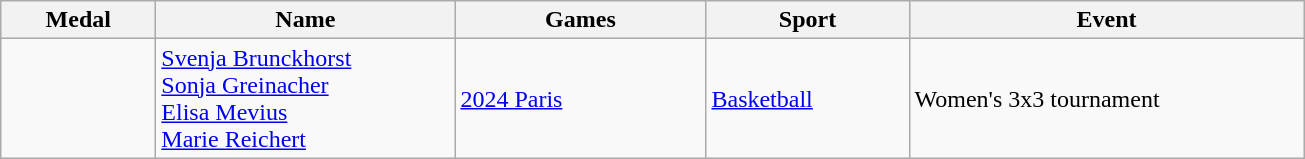<table class="wikitable sortable">
<tr>
<th style="width:6em">Medal</th>
<th style="width:12em">Name</th>
<th style="width:10em">Games</th>
<th style="width:8em">Sport</th>
<th style="width:16em">Event</th>
</tr>
<tr>
<td></td>
<td><a href='#'>Svenja Brunckhorst</a><br><a href='#'>Sonja Greinacher</a><br><a href='#'>Elisa Mevius</a><br><a href='#'>Marie Reichert</a></td>
<td> <a href='#'>2024 Paris</a></td>
<td> <a href='#'>Basketball</a></td>
<td>Women's 3x3 tournament</td>
</tr>
</table>
